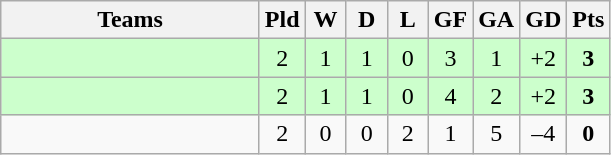<table class="wikitable" style="text-align: center;">
<tr>
<th width=165>Teams</th>
<th width=20>Pld</th>
<th width=20>W</th>
<th width=20>D</th>
<th width=20>L</th>
<th width=20>GF</th>
<th width=20>GA</th>
<th width=20>GD</th>
<th width=20>Pts</th>
</tr>
<tr align=center style="background:#ccffcc;">
<td style="text-align:left;"></td>
<td>2</td>
<td>1</td>
<td>1</td>
<td>0</td>
<td>3</td>
<td>1</td>
<td>+2</td>
<td><strong>3</strong></td>
</tr>
<tr align=center style="background:#ccffcc;">
<td style="text-align:left;"></td>
<td>2</td>
<td>1</td>
<td>1</td>
<td>0</td>
<td>4</td>
<td>2</td>
<td>+2</td>
<td><strong>3</strong></td>
</tr>
<tr align=center>
<td style="text-align:left;"></td>
<td>2</td>
<td>0</td>
<td>0</td>
<td>2</td>
<td>1</td>
<td>5</td>
<td>–4</td>
<td><strong>0</strong></td>
</tr>
</table>
